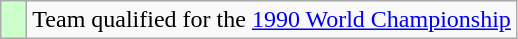<table class="wikitable">
<tr>
<td width=10px bgcolor=#ccffcc></td>
<td>Team qualified for the <a href='#'>1990 World Championship</a></td>
</tr>
</table>
